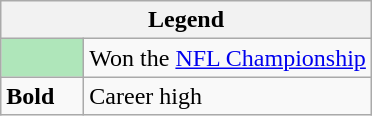<table class="wikitable mw-collapsible">
<tr>
<th colspan="2">Legend</th>
</tr>
<tr>
<td style="background:#afe6ba; width:3em;"></td>
<td>Won the <a href='#'>NFL Championship</a></td>
</tr>
<tr>
<td><strong>Bold</strong></td>
<td>Career high</td>
</tr>
</table>
